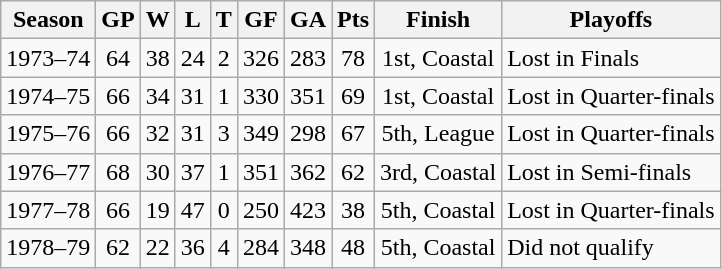<table class="wikitable" style="text-align:center">
<tr>
<th>Season</th>
<th>GP</th>
<th>W</th>
<th>L</th>
<th>T</th>
<th>GF</th>
<th>GA</th>
<th>Pts</th>
<th>Finish</th>
<th>Playoffs</th>
</tr>
<tr>
<td>1973–74</td>
<td>64</td>
<td>38</td>
<td>24</td>
<td>2</td>
<td>326</td>
<td>283</td>
<td>78</td>
<td>1st, Coastal</td>
<td align=left>Lost in Finals</td>
</tr>
<tr>
<td>1974–75</td>
<td>66</td>
<td>34</td>
<td>31</td>
<td>1</td>
<td>330</td>
<td>351</td>
<td>69</td>
<td>1st, Coastal</td>
<td align=left>Lost in Quarter-finals</td>
</tr>
<tr>
<td>1975–76</td>
<td>66</td>
<td>32</td>
<td>31</td>
<td>3</td>
<td>349</td>
<td>298</td>
<td>67</td>
<td>5th, League</td>
<td align=left>Lost in Quarter-finals</td>
</tr>
<tr>
<td>1976–77</td>
<td>68</td>
<td>30</td>
<td>37</td>
<td>1</td>
<td>351</td>
<td>362</td>
<td>62</td>
<td>3rd, Coastal</td>
<td align=left>Lost in Semi-finals</td>
</tr>
<tr>
<td>1977–78</td>
<td>66</td>
<td>19</td>
<td>47</td>
<td>0</td>
<td>250</td>
<td>423</td>
<td>38</td>
<td>5th, Coastal</td>
<td align=left>Lost in Quarter-finals</td>
</tr>
<tr>
<td>1978–79</td>
<td>62</td>
<td>22</td>
<td>36</td>
<td>4</td>
<td>284</td>
<td>348</td>
<td>48</td>
<td>5th, Coastal</td>
<td align=left>Did not qualify</td>
</tr>
</table>
